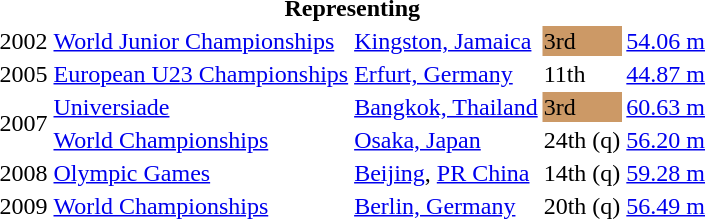<table>
<tr>
<th colspan="5">Representing </th>
</tr>
<tr>
<td>2002</td>
<td><a href='#'>World Junior Championships</a></td>
<td><a href='#'>Kingston, Jamaica</a></td>
<td bgcolor="cc9966">3rd</td>
<td><a href='#'>54.06 m</a></td>
</tr>
<tr>
<td>2005</td>
<td><a href='#'>European U23 Championships</a></td>
<td><a href='#'>Erfurt, Germany</a></td>
<td>11th</td>
<td><a href='#'>44.87 m</a></td>
</tr>
<tr>
<td rowspan=2>2007</td>
<td><a href='#'>Universiade</a></td>
<td><a href='#'>Bangkok, Thailand</a></td>
<td bgcolor="cc9966">3rd</td>
<td><a href='#'>60.63 m</a></td>
</tr>
<tr>
<td><a href='#'>World Championships</a></td>
<td><a href='#'>Osaka, Japan</a></td>
<td>24th (q)</td>
<td><a href='#'>56.20 m</a></td>
</tr>
<tr>
<td>2008</td>
<td><a href='#'>Olympic Games</a></td>
<td><a href='#'>Beijing</a>, <a href='#'>PR China</a></td>
<td>14th (q)</td>
<td><a href='#'>59.28 m</a></td>
</tr>
<tr>
<td>2009</td>
<td><a href='#'>World Championships</a></td>
<td><a href='#'>Berlin, Germany</a></td>
<td>20th (q)</td>
<td><a href='#'>56.49 m</a></td>
</tr>
</table>
